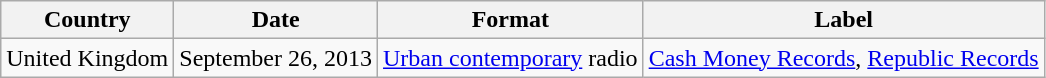<table class="wikitable">
<tr>
<th>Country</th>
<th>Date</th>
<th>Format</th>
<th>Label</th>
</tr>
<tr>
<td>United Kingdom</td>
<td>September 26, 2013</td>
<td><a href='#'>Urban contemporary</a> radio</td>
<td><a href='#'>Cash Money Records</a>, <a href='#'>Republic Records</a></td>
</tr>
</table>
